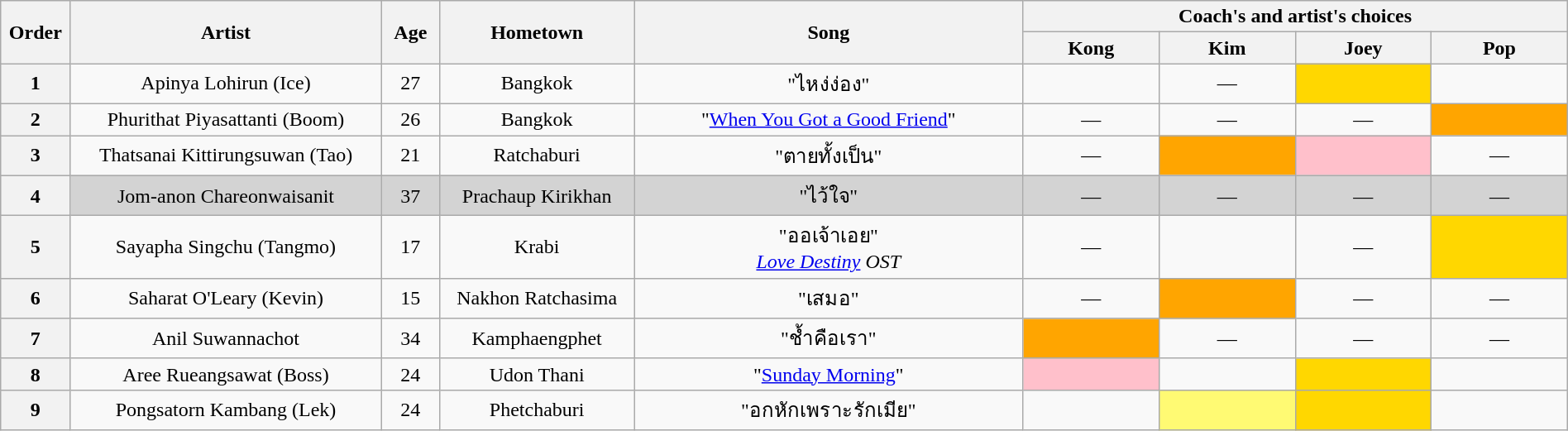<table class="wikitable" style="text-align:center; width:100%;">
<tr>
<th scope="col" rowspan="2" style="width:02%;">Order</th>
<th scope="col" rowspan="2" style="width:16%;">Artist</th>
<th scope="col" rowspan="2" style="width:03%;">Age</th>
<th scope="col" rowspan="2" style="width:10%;">Hometown</th>
<th scope="col" rowspan="2" style="width:20%;">Song</th>
<th scope="col" colspan="4" width="30%">Coach's and artist's choices</th>
</tr>
<tr>
<th style="width:07%;">Kong</th>
<th style="width:07%;">Kim</th>
<th style="width:07%;">Joey</th>
<th style="width:07%;">Pop</th>
</tr>
<tr>
<th>1</th>
<td>Apinya Lohirun (Ice)</td>
<td>27</td>
<td>Bangkok</td>
<td>"ไหง่ง่อง"</td>
<td></td>
<td>—</td>
<td style="background:gold;"></td>
<td></td>
</tr>
<tr>
<th>2</th>
<td>Phurithat Piyasattanti (Boom)</td>
<td>26</td>
<td>Bangkok</td>
<td>"<a href='#'>When You Got a Good Friend</a>"</td>
<td>—</td>
<td>—</td>
<td>—</td>
<td style="background:orange;"></td>
</tr>
<tr>
<th>3</th>
<td>Thatsanai Kittirungsuwan (Tao)</td>
<td>21</td>
<td>Ratchaburi</td>
<td>"ตายทั้งเป็น"</td>
<td>—</td>
<td style="background:orange;"></td>
<td style="background:pink;"></td>
<td>—</td>
</tr>
<tr bgcolor=lightgrey>
<th>4</th>
<td>Jom-anon Chareonwaisanit</td>
<td>37</td>
<td>Prachaup Kirikhan</td>
<td>"ไว้ใจ"</td>
<td>—</td>
<td>—</td>
<td>—</td>
<td>—</td>
</tr>
<tr>
<th>5</th>
<td>Sayapha Singchu (Tangmo)</td>
<td>17</td>
<td>Krabi</td>
<td>"ออเจ้าเอย" <br> <em><a href='#'>Love Destiny</a> OST</em></td>
<td>—</td>
<td></td>
<td>—</td>
<td style="background:gold;"></td>
</tr>
<tr>
<th>6</th>
<td>Saharat O'Leary (Kevin)</td>
<td>15</td>
<td>Nakhon Ratchasima</td>
<td>"เสมอ"</td>
<td>—</td>
<td style="background:orange;"></td>
<td>—</td>
<td>—</td>
</tr>
<tr>
<th>7</th>
<td>Anil Suwannachot</td>
<td>34</td>
<td>Kamphaengphet</td>
<td>"ช้ำคือเรา"</td>
<td style="background:orange;"></td>
<td>—</td>
<td>—</td>
<td>—</td>
</tr>
<tr>
<th>8</th>
<td>Aree Rueangsawat (Boss)</td>
<td>24</td>
<td>Udon Thani</td>
<td>"<a href='#'>Sunday Morning</a>"</td>
<td style="background:pink;"></td>
<td></td>
<td style="background:gold;"></td>
<td></td>
</tr>
<tr>
<th>9</th>
<td>Pongsatorn Kambang (Lek)</td>
<td>24</td>
<td>Phetchaburi</td>
<td>"อกหักเพราะรักเมีย"</td>
<td></td>
<td style="background:#fffa73;"></td>
<td style="background:gold;"></td>
<td></td>
</tr>
</table>
